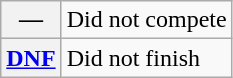<table class="wikitable">
<tr>
<th scope="row">—</th>
<td>Did not compete</td>
</tr>
<tr>
<th scope="row"><a href='#'>DNF</a></th>
<td>Did not finish</td>
</tr>
</table>
